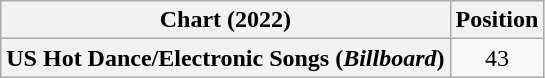<table class="wikitable sortable plainrowheaders" style="text-align:center">
<tr>
<th scope="col">Chart (2022)</th>
<th scope="col">Position</th>
</tr>
<tr>
<th scope="row">US Hot Dance/Electronic Songs (<em>Billboard</em>)</th>
<td>43</td>
</tr>
</table>
